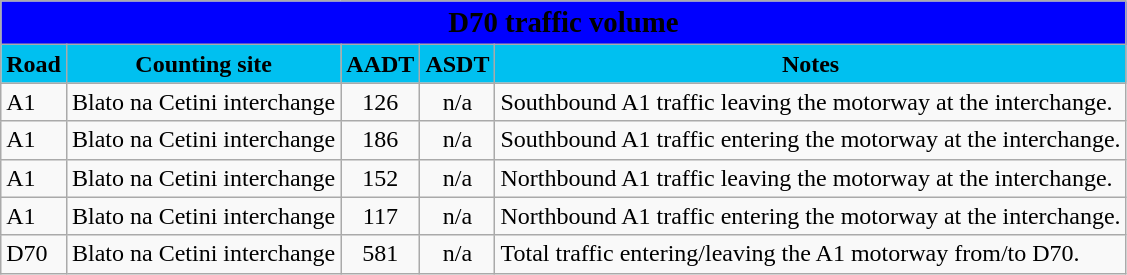<table class="wikitable">
<tr>
<td colspan=5 bgcolor=blue align=center style=margin-top:15><span><big><strong>D70 traffic volume</strong></big></span></td>
</tr>
<tr>
<td align=center bgcolor=00c0f0><strong>Road</strong></td>
<td align=center bgcolor=00c0f0><strong>Counting site</strong></td>
<td align=center bgcolor=00c0f0><strong>AADT</strong></td>
<td align=center bgcolor=00c0f0><strong>ASDT</strong></td>
<td align=center bgcolor=00c0f0><strong>Notes</strong></td>
</tr>
<tr>
<td> A1</td>
<td>Blato na Cetini interchange</td>
<td align=center>126</td>
<td align=center>n/a</td>
<td>Southbound A1 traffic leaving the motorway at the interchange.</td>
</tr>
<tr>
<td> A1</td>
<td>Blato na Cetini interchange</td>
<td align=center>186</td>
<td align=center>n/a</td>
<td>Southbound A1 traffic entering the motorway at the interchange.</td>
</tr>
<tr>
<td> A1</td>
<td>Blato na Cetini interchange</td>
<td align=center>152</td>
<td align=center>n/a</td>
<td>Northbound A1 traffic leaving the motorway at the interchange.</td>
</tr>
<tr>
<td> A1</td>
<td>Blato na Cetini interchange</td>
<td align=center>117</td>
<td align=center>n/a</td>
<td>Northbound A1 traffic entering the motorway at the interchange.</td>
</tr>
<tr>
<td> D70</td>
<td>Blato na Cetini interchange</td>
<td align=center>581</td>
<td align=center>n/a</td>
<td>Total traffic entering/leaving the A1 motorway from/to D70.</td>
</tr>
</table>
